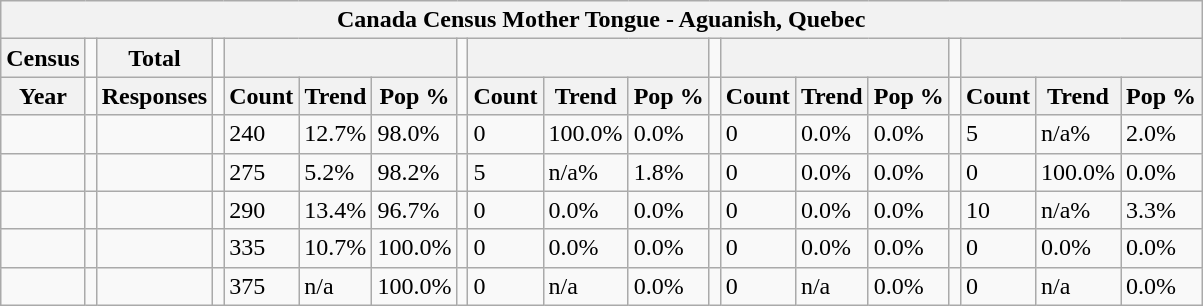<table class="wikitable">
<tr>
<th colspan="19">Canada Census Mother Tongue - Aguanish, Quebec</th>
</tr>
<tr>
<th>Census</th>
<td></td>
<th>Total</th>
<td colspan="1"></td>
<th colspan="3"></th>
<td colspan="1"></td>
<th colspan="3"></th>
<td colspan="1"></td>
<th colspan="3"></th>
<td colspan="1"></td>
<th colspan="3"></th>
</tr>
<tr>
<th>Year</th>
<td></td>
<th>Responses</th>
<td></td>
<th>Count</th>
<th>Trend</th>
<th>Pop %</th>
<td></td>
<th>Count</th>
<th>Trend</th>
<th>Pop %</th>
<td></td>
<th>Count</th>
<th>Trend</th>
<th>Pop %</th>
<td></td>
<th>Count</th>
<th>Trend</th>
<th>Pop %</th>
</tr>
<tr>
<td></td>
<td></td>
<td></td>
<td></td>
<td>240</td>
<td> 12.7%</td>
<td>98.0%</td>
<td></td>
<td>0</td>
<td> 100.0%</td>
<td>0.0%</td>
<td></td>
<td>0</td>
<td> 0.0%</td>
<td>0.0%</td>
<td></td>
<td>5</td>
<td> n/a%</td>
<td>2.0%</td>
</tr>
<tr>
<td></td>
<td></td>
<td></td>
<td></td>
<td>275</td>
<td> 5.2%</td>
<td>98.2%</td>
<td></td>
<td>5</td>
<td> n/a%</td>
<td>1.8%</td>
<td></td>
<td>0</td>
<td> 0.0%</td>
<td>0.0%</td>
<td></td>
<td>0</td>
<td> 100.0%</td>
<td>0.0%</td>
</tr>
<tr>
<td></td>
<td></td>
<td></td>
<td></td>
<td>290</td>
<td> 13.4%</td>
<td>96.7%</td>
<td></td>
<td>0</td>
<td> 0.0%</td>
<td>0.0%</td>
<td></td>
<td>0</td>
<td> 0.0%</td>
<td>0.0%</td>
<td></td>
<td>10</td>
<td> n/a%</td>
<td>3.3%</td>
</tr>
<tr>
<td></td>
<td></td>
<td></td>
<td></td>
<td>335</td>
<td> 10.7%</td>
<td>100.0%</td>
<td></td>
<td>0</td>
<td> 0.0%</td>
<td>0.0%</td>
<td></td>
<td>0</td>
<td> 0.0%</td>
<td>0.0%</td>
<td></td>
<td>0</td>
<td> 0.0%</td>
<td>0.0%</td>
</tr>
<tr>
<td></td>
<td></td>
<td></td>
<td></td>
<td>375</td>
<td>n/a</td>
<td>100.0%</td>
<td></td>
<td>0</td>
<td>n/a</td>
<td>0.0%</td>
<td></td>
<td>0</td>
<td>n/a</td>
<td>0.0%</td>
<td></td>
<td>0</td>
<td>n/a</td>
<td>0.0%</td>
</tr>
</table>
